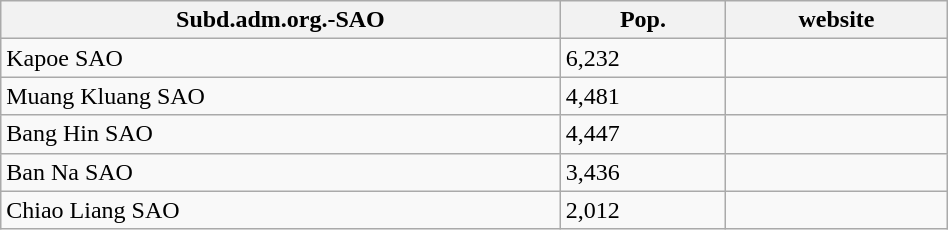<table class="wikitable" style="width:50%;">
<tr>
<th>Subd.adm.org.-SAO</th>
<th>Pop.</th>
<th>website</th>
</tr>
<tr>
<td>Kapoe SAO</td>
<td>6,232</td>
<td></td>
</tr>
<tr>
<td>Muang Kluang SAO</td>
<td>4,481</td>
<td></td>
</tr>
<tr>
<td>Bang Hin SAO</td>
<td>4,447</td>
<td></td>
</tr>
<tr>
<td>Ban Na SAO</td>
<td>3,436</td>
<td></td>
</tr>
<tr>
<td>Chiao Liang SAO</td>
<td>2,012</td>
<td></td>
</tr>
</table>
